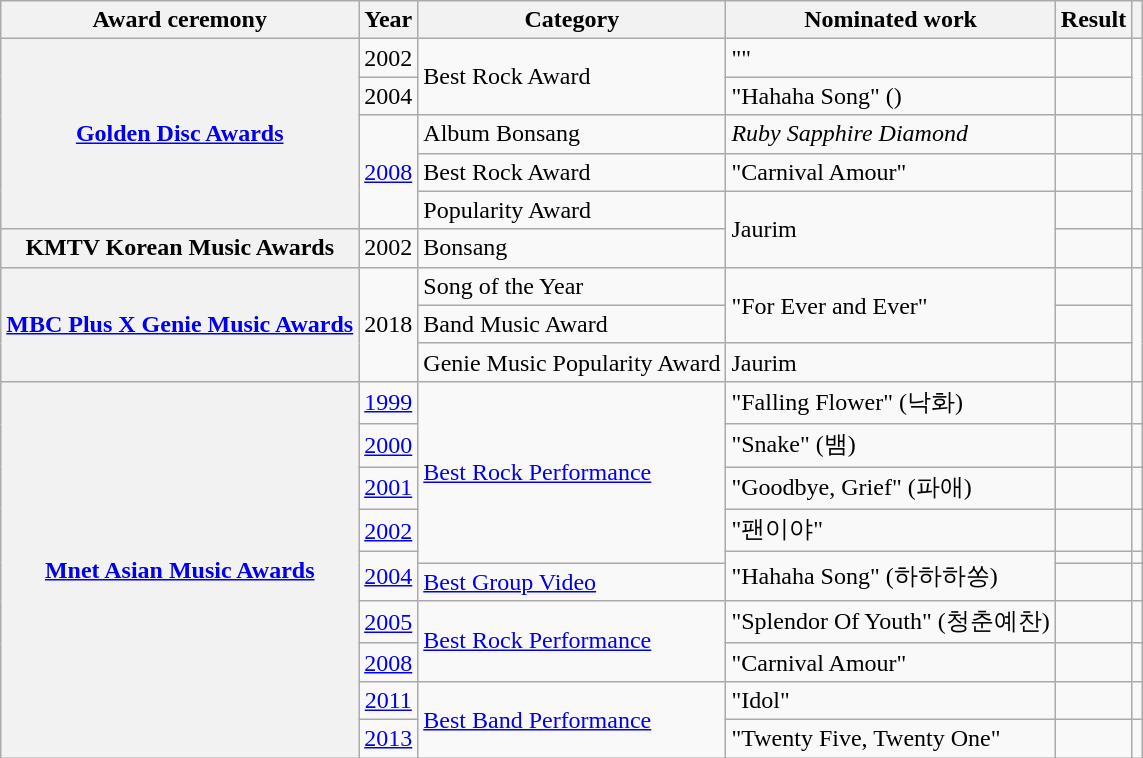<table class="wikitable sortable plainrowheaders">
<tr>
<th scope="col">Award ceremony</th>
<th scope="col">Year</th>
<th scope="col">Category</th>
<th scope="col">Nominated work</th>
<th scope="col">Result</th>
<th scope="col" class="unsortable"></th>
</tr>
<tr>
<th scope="row" rowspan="5"><a href='#'>Golden Disc Awards</a></th>
<td style="text-align:center">2002</td>
<td rowspan="2">Best Rock Award</td>
<td>""</td>
<td></td>
<td style="text-align:center" rowspan="2"></td>
</tr>
<tr>
<td style="text-align:center">2004</td>
<td>"Hahaha Song" ()</td>
<td></td>
</tr>
<tr>
<td style="text-align:center" rowspan="3"><a href='#'>2008</a></td>
<td>Album Bonsang</td>
<td><em>Ruby Sapphire Diamond</em></td>
<td></td>
<td style="text-align:center"></td>
</tr>
<tr>
<td>Best Rock Award</td>
<td>"Carnival Amour"</td>
<td></td>
<td style="text-align:center" rowspan="2"></td>
</tr>
<tr>
<td>Popularity Award</td>
<td rowspan="2">Jaurim</td>
<td></td>
</tr>
<tr>
<th scope="row">KMTV Korean Music Awards</th>
<td style="text-align:center">2002</td>
<td>Bonsang</td>
<td></td>
<td style="text-align:center"></td>
</tr>
<tr>
<th scope="row" rowspan="3"><a href='#'>MBC Plus X Genie Music Awards</a></th>
<td style="text-align:center" rowspan="3">2018</td>
<td>Song of the Year</td>
<td rowspan="2">"For Ever and Ever"</td>
<td></td>
<td style="text-align:center" rowspan="3"></td>
</tr>
<tr>
<td>Band Music Award</td>
<td></td>
</tr>
<tr>
<td>Genie Music Popularity Award</td>
<td>Jaurim</td>
<td></td>
</tr>
<tr>
<th scope="row" rowspan="10"><a href='#'>Mnet Asian Music Awards</a></th>
<td style="text-align:center"><a href='#'>1999</a></td>
<td rowspan="5"><a href='#'>Best Rock Performance</a></td>
<td>"Falling Flower" (낙화)</td>
<td></td>
<td style="text-align:center"></td>
</tr>
<tr>
<td style="text-align:center"><a href='#'>2000</a></td>
<td>"Snake" (뱀)</td>
<td></td>
<td style="text-align:center"></td>
</tr>
<tr>
<td style="text-align:center"><a href='#'>2001</a></td>
<td>"Goodbye, Grief" (파애)</td>
<td></td>
<td style="text-align:center"></td>
</tr>
<tr>
<td style="text-align:center"><a href='#'>2002</a></td>
<td>"팬이야"</td>
<td></td>
<td style="text-align:center"></td>
</tr>
<tr>
<td style="text-align:center" rowspan="2"><a href='#'>2004</a></td>
<td rowspan="2">"Hahaha Song" (하하하쏭)</td>
<td></td>
<td style="text-align:center"></td>
</tr>
<tr>
<td><a href='#'>Best Group Video</a></td>
<td></td>
<td></td>
</tr>
<tr>
<td style="text-align:center"><a href='#'>2005</a></td>
<td rowspan="2"><a href='#'>Best Rock Performance</a></td>
<td>"Splendor Of Youth" (청춘예찬)</td>
<td></td>
<td style="text-align:center"></td>
</tr>
<tr>
<td style="text-align:center"><a href='#'>2008</a></td>
<td>"Carnival Amour"</td>
<td></td>
<td style="text-align:center"></td>
</tr>
<tr>
<td style="text-align:center"><a href='#'>2011</a></td>
<td rowspan="2"><a href='#'>Best Band Performance</a></td>
<td>"Idol"</td>
<td></td>
<td style="text-align:center"></td>
</tr>
<tr>
<td style="text-align:center"><a href='#'>2013</a></td>
<td>"Twenty Five, Twenty One"</td>
<td></td>
<td style="text-align:center"></td>
</tr>
</table>
